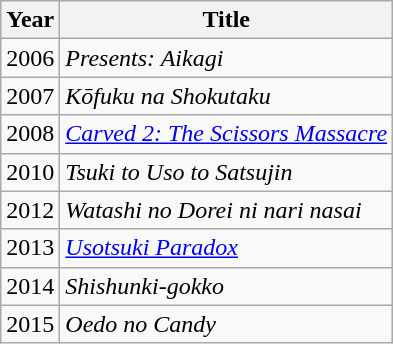<table class="wikitable">
<tr>
<th>Year</th>
<th>Title</th>
</tr>
<tr>
<td>2006</td>
<td><em>Presents: Aikagi</em></td>
</tr>
<tr>
<td>2007</td>
<td><em>Kōfuku na Shokutaku</em></td>
</tr>
<tr>
<td>2008</td>
<td><em><a href='#'>Carved 2: The Scissors Massacre</a></em></td>
</tr>
<tr>
<td>2010</td>
<td><em>Tsuki to Uso to Satsujin</em></td>
</tr>
<tr>
<td>2012</td>
<td><em>Watashi no Dorei ni nari nasai</em></td>
</tr>
<tr>
<td>2013</td>
<td><em><a href='#'>Usotsuki Paradox</a></em></td>
</tr>
<tr>
<td>2014</td>
<td><em>Shishunki-gokko</em></td>
</tr>
<tr>
<td>2015</td>
<td><em>Oedo no Candy</em></td>
</tr>
</table>
